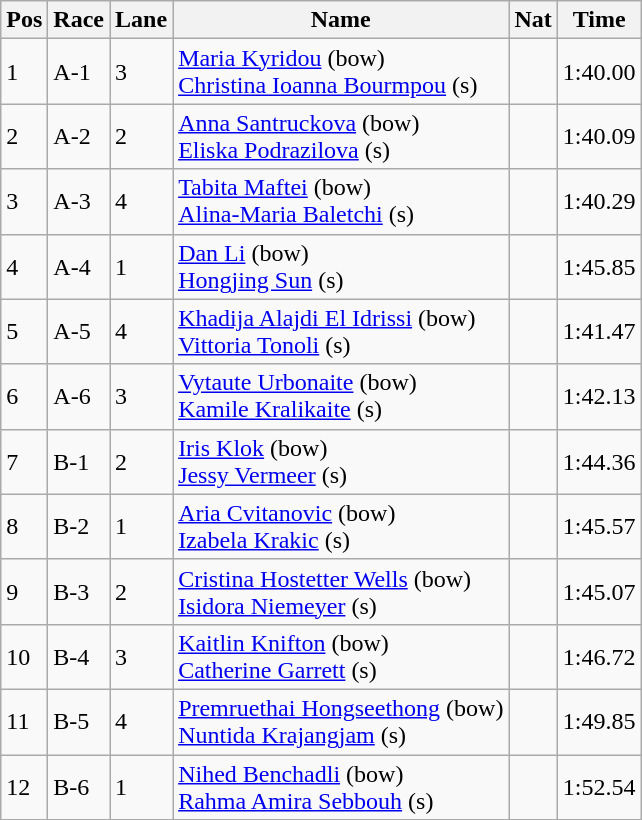<table class="wikitable sortable">
<tr>
<th>Pos</th>
<th>Race</th>
<th>Lane</th>
<th>Name</th>
<th>Nat</th>
<th>Time</th>
</tr>
<tr>
<td>1</td>
<td>A-1</td>
<td>3</td>
<td><a href='#'>Maria Kyridou</a> (bow)<br> <a href='#'>Christina Ioanna Bourmpou</a> (s)</td>
<td></td>
<td>1:40.00</td>
</tr>
<tr>
<td>2</td>
<td>A-2</td>
<td>2</td>
<td><a href='#'>Anna Santruckova</a> (bow)<br> <a href='#'>Eliska Podrazilova</a> (s)</td>
<td></td>
<td>1:40.09</td>
</tr>
<tr>
<td>3</td>
<td>A-3</td>
<td>4</td>
<td><a href='#'>Tabita Maftei</a> (bow)<br> <a href='#'>Alina-Maria Baletchi</a> (s)</td>
<td></td>
<td>1:40.29</td>
</tr>
<tr>
<td>4</td>
<td>A-4</td>
<td>1</td>
<td><a href='#'>Dan Li</a> (bow)<br> <a href='#'>Hongjing Sun</a> (s)</td>
<td></td>
<td>1:45.85</td>
</tr>
<tr>
<td>5</td>
<td>A-5</td>
<td>4</td>
<td><a href='#'>Khadija Alajdi El Idrissi</a> (bow)<br> <a href='#'>Vittoria Tonoli</a> (s)</td>
<td></td>
<td>1:41.47</td>
</tr>
<tr>
<td>6</td>
<td>A-6</td>
<td>3</td>
<td><a href='#'>Vytaute Urbonaite</a> (bow)<br> <a href='#'>Kamile Kralikaite</a> (s)</td>
<td></td>
<td>1:42.13</td>
</tr>
<tr>
<td>7</td>
<td>B-1</td>
<td>2</td>
<td><a href='#'>Iris Klok</a> (bow)<br> <a href='#'>Jessy Vermeer</a> (s)</td>
<td></td>
<td>1:44.36</td>
</tr>
<tr>
<td>8</td>
<td>B-2</td>
<td>1</td>
<td><a href='#'>Aria Cvitanovic</a> (bow)<br> <a href='#'>Izabela Krakic</a> (s)</td>
<td></td>
<td>1:45.57</td>
</tr>
<tr>
<td>9</td>
<td>B-3</td>
<td>2</td>
<td><a href='#'>Cristina Hostetter Wells</a> (bow)<br> <a href='#'>Isidora Niemeyer</a> (s)</td>
<td></td>
<td>1:45.07</td>
</tr>
<tr>
<td>10</td>
<td>B-4</td>
<td>3</td>
<td><a href='#'>Kaitlin Knifton</a> (bow)<br> <a href='#'>Catherine Garrett</a> (s)</td>
<td></td>
<td>1:46.72</td>
</tr>
<tr>
<td>11</td>
<td>B-5</td>
<td>4</td>
<td><a href='#'>Premruethai Hongseethong</a> (bow)<br> <a href='#'>Nuntida Krajangjam</a> (s)</td>
<td></td>
<td>1:49.85</td>
</tr>
<tr>
<td>12</td>
<td>B-6</td>
<td>1</td>
<td><a href='#'>Nihed Benchadli</a> (bow)<br> <a href='#'>Rahma Amira Sebbouh</a> (s)</td>
<td></td>
<td>1:52.54</td>
</tr>
</table>
